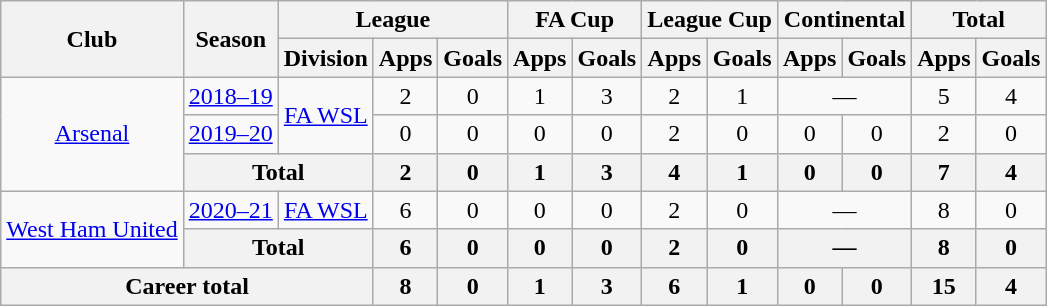<table class="wikitable" style="text-align:center">
<tr>
<th rowspan="2">Club</th>
<th rowspan="2">Season</th>
<th colspan="3">League</th>
<th colspan="2">FA Cup</th>
<th colspan="2">League Cup</th>
<th colspan="2">Continental</th>
<th colspan="2">Total</th>
</tr>
<tr>
<th>Division</th>
<th>Apps</th>
<th>Goals</th>
<th>Apps</th>
<th>Goals</th>
<th>Apps</th>
<th>Goals</th>
<th>Apps</th>
<th>Goals</th>
<th>Apps</th>
<th>Goals</th>
</tr>
<tr>
<td rowspan="3"><a href='#'>Arsenal</a></td>
<td><a href='#'>2018–19</a></td>
<td rowspan="2"><a href='#'>FA WSL</a></td>
<td>2</td>
<td>0</td>
<td>1</td>
<td>3</td>
<td>2</td>
<td>1</td>
<td colspan="2">—</td>
<td>5</td>
<td>4</td>
</tr>
<tr>
<td><a href='#'>2019–20</a></td>
<td>0</td>
<td>0</td>
<td>0</td>
<td>0</td>
<td>2</td>
<td>0</td>
<td>0</td>
<td>0</td>
<td>2</td>
<td>0</td>
</tr>
<tr>
<th colspan="2">Total</th>
<th>2</th>
<th>0</th>
<th>1</th>
<th>3</th>
<th>4</th>
<th>1</th>
<th>0</th>
<th>0</th>
<th>7</th>
<th>4</th>
</tr>
<tr>
<td rowspan="2"><a href='#'>West Ham United</a></td>
<td><a href='#'>2020–21</a></td>
<td><a href='#'>FA WSL</a></td>
<td>6</td>
<td>0</td>
<td>0</td>
<td>0</td>
<td>2</td>
<td>0</td>
<td colspan="2">—</td>
<td>8</td>
<td>0</td>
</tr>
<tr>
<th colspan="2">Total</th>
<th>6</th>
<th>0</th>
<th>0</th>
<th>0</th>
<th>2</th>
<th>0</th>
<th colspan="2">—</th>
<th>8</th>
<th>0</th>
</tr>
<tr>
<th colspan="3">Career total</th>
<th>8</th>
<th>0</th>
<th>1</th>
<th>3</th>
<th>6</th>
<th>1</th>
<th>0</th>
<th>0</th>
<th>15</th>
<th>4</th>
</tr>
</table>
